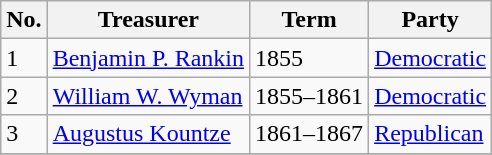<table class=wikitable>
<tr>
<th>No.</th>
<th colspan=1>Treasurer</th>
<th>Term</th>
<th>Party</th>
</tr>
<tr>
<td>1</td>
<td><a href='#'>Benjamin P. Rankin</a></td>
<td>1855</td>
<td><a href='#'>Democratic</a></td>
</tr>
<tr>
<td>2</td>
<td><a href='#'>William W. Wyman</a></td>
<td>1855–1861</td>
<td><a href='#'>Democratic</a></td>
</tr>
<tr>
<td>3</td>
<td><a href='#'>Augustus Kountze</a></td>
<td>1861–1867</td>
<td><a href='#'>Republican</a></td>
</tr>
<tr>
</tr>
</table>
